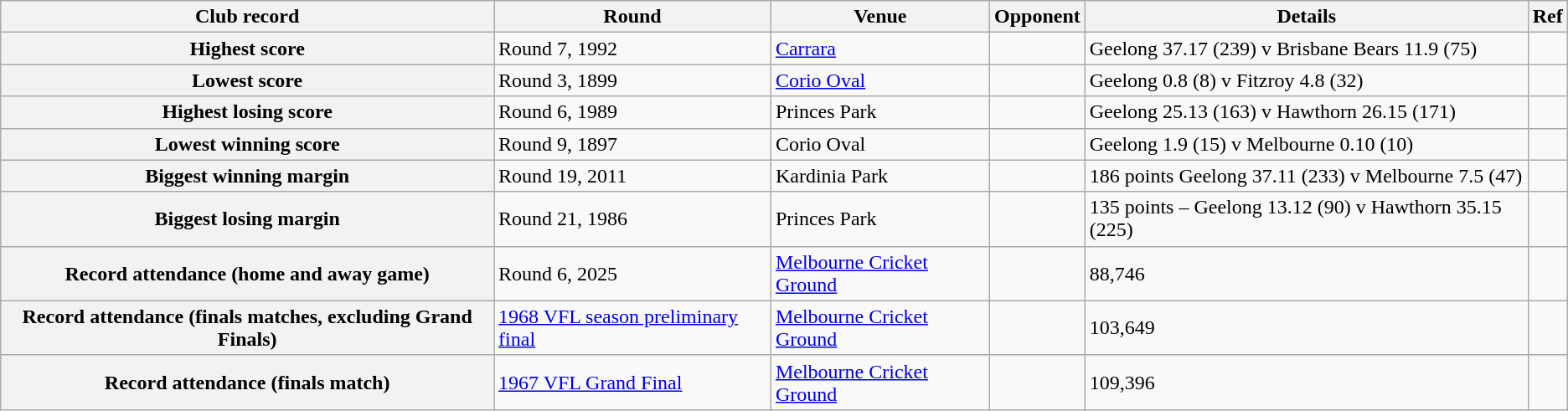<table class="wikitable plainrowheaders">
<tr>
<th scope="col">Club record</th>
<th scope="col">Round</th>
<th scope="col">Venue</th>
<th scope="col">Opponent</th>
<th scope="col">Details</th>
<th class="unsortable">Ref</th>
</tr>
<tr>
<th scope="row">Highest score</th>
<td>Round 7, 1992</td>
<td><a href='#'>Carrara</a></td>
<td></td>
<td>Geelong 37.17 (239) v Brisbane Bears 11.9 (75)</td>
<td style="text-align:center;"></td>
</tr>
<tr>
<th scope="row">Lowest score</th>
<td>Round 3, 1899</td>
<td><a href='#'>Corio Oval</a></td>
<td></td>
<td>Geelong 0.8 (8) v Fitzroy 4.8 (32)</td>
<td style="text-align:center;"></td>
</tr>
<tr>
<th scope="row">Highest losing score</th>
<td>Round 6, 1989</td>
<td>Princes Park</td>
<td></td>
<td>Geelong 25.13 (163) v Hawthorn 26.15 (171)</td>
<td style="text-align:center;"></td>
</tr>
<tr>
<th scope="row">Lowest winning score</th>
<td>Round 9, 1897</td>
<td>Corio Oval</td>
<td></td>
<td>Geelong 1.9 (15) v Melbourne 0.10 (10)</td>
<td style="text-align:center;"></td>
</tr>
<tr>
<th scope="row">Biggest winning margin</th>
<td>Round 19, 2011</td>
<td>Kardinia Park</td>
<td></td>
<td>186 points Geelong 37.11 (233) v Melbourne 7.5 (47)</td>
<td style="text-align:center;"></td>
</tr>
<tr>
<th scope="row">Biggest losing margin</th>
<td>Round 21, 1986</td>
<td>Princes Park</td>
<td></td>
<td>135 points  – Geelong 13.12 (90) v Hawthorn 35.15 (225)</td>
<td style="text-align:center;"></td>
</tr>
<tr>
<th scope="row">Record attendance (home and away game)</th>
<td>Round 6, 2025</td>
<td><a href='#'>Melbourne Cricket Ground</a></td>
<td></td>
<td>88,746</td>
<td style="text-align:center;"></td>
</tr>
<tr>
<th scope="row">Record attendance (finals matches, excluding Grand Finals)</th>
<td><a href='#'>1968 VFL season preliminary final</a></td>
<td><a href='#'>Melbourne Cricket Ground</a></td>
<td></td>
<td>103,649</td>
<td style="text-align:center;"></td>
</tr>
<tr>
<th scope="row">Record attendance (finals match)</th>
<td><a href='#'>1967 VFL Grand Final</a></td>
<td><a href='#'>Melbourne Cricket Ground</a></td>
<td></td>
<td>109,396</td>
<td style="text-align:center;"></td>
</tr>
</table>
